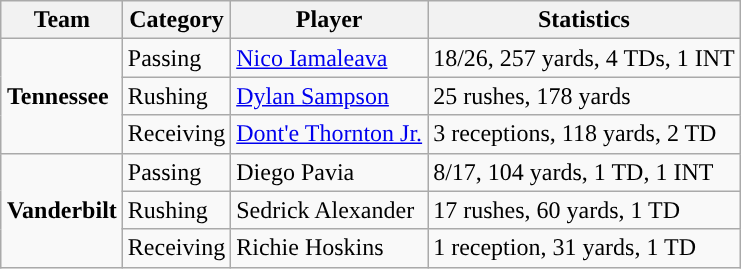<table class="wikitable" style="float: right;">
<tr>
<th>Team</th>
<th>Category</th>
<th>Player</th>
<th>Statistics</th>
</tr>
<tr>
<td rowspan=3><strong>Tennessee</strong></td>
<td>Passing</td>
<td><a href='#'>Nico Iamaleava</a></td>
<td>18/26, 257 yards, 4 TDs, 1 INT</td>
</tr>
<tr>
<td>Rushing</td>
<td><a href='#'>Dylan Sampson</a></td>
<td>25 rushes, 178 yards</td>
</tr>
<tr>
<td>Receiving</td>
<td><a href='#'>Dont'e Thornton Jr.</a></td>
<td>3 receptions, 118 yards, 2 TD</td>
</tr>
<tr>
<td rowspan=3><strong>Vanderbilt</strong></td>
<td>Passing</td>
<td>Diego Pavia</td>
<td>8/17, 104 yards, 1 TD, 1 INT</td>
</tr>
<tr>
<td>Rushing</td>
<td>Sedrick Alexander</td>
<td>17 rushes, 60 yards, 1 TD</td>
</tr>
<tr>
<td>Receiving</td>
<td>Richie Hoskins</td>
<td>1 reception, 31 yards, 1 TD</td>
</tr>
</table>
